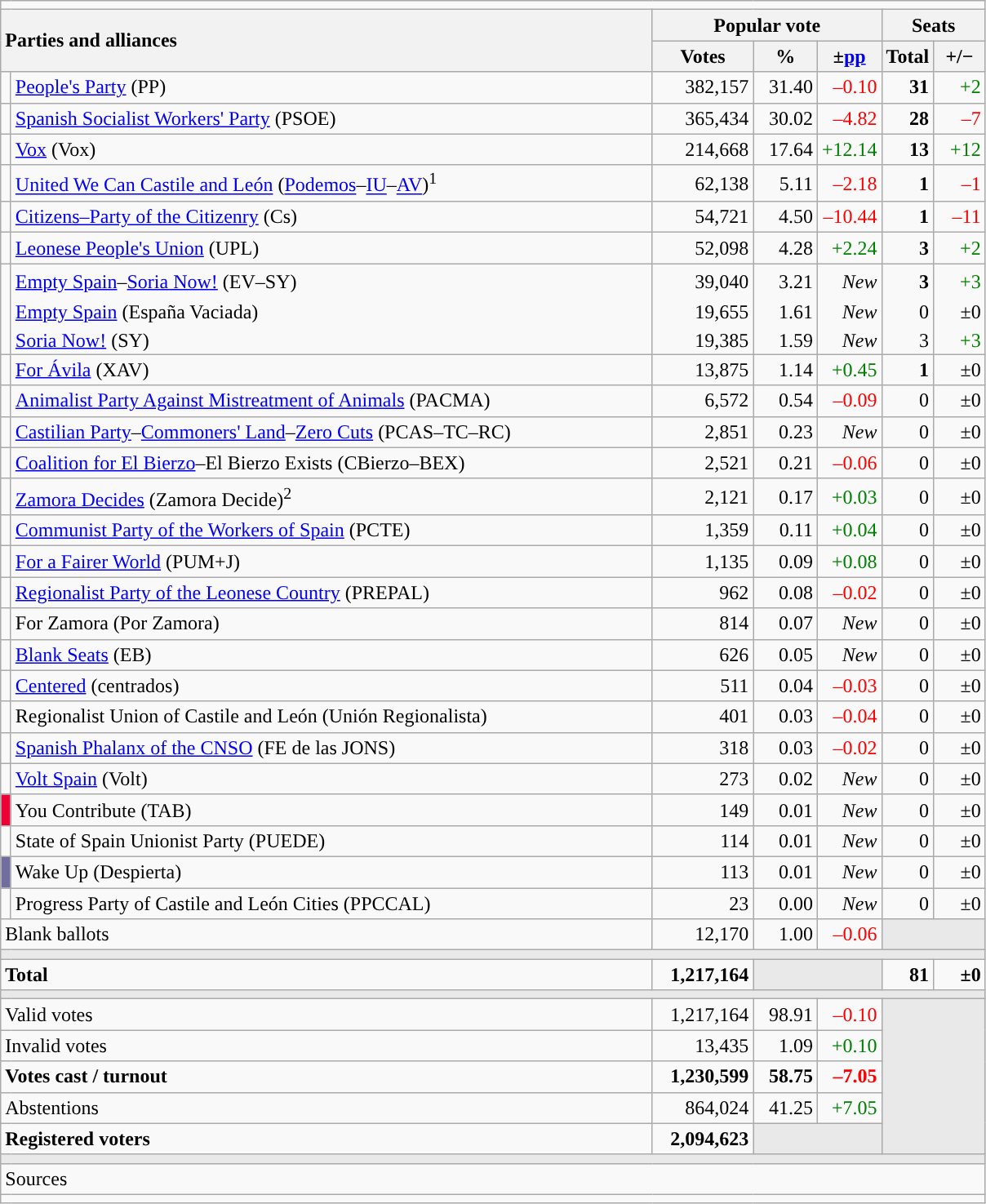<table class="wikitable" style="text-align:right;">
<tr>
<td colspan="7"></td>
</tr>
<tr>
<th style="text-align:left;" rowspan="2" colspan="2" width="525">Parties and alliances</th>
<th colspan="3">Popular vote</th>
<th colspan="2">Seats</th>
</tr>
<tr>
<th width="75">Votes</th>
<th width="45">%</th>
<th width="45">±<a href='#'>pp</a></th>
<th width="35">Total</th>
<th width="35">+/−</th>
</tr>
<tr>
<td width="1" style="color:inherit;background:"></td>
<td align="left"><a href='#'>People's Party</a> (PP)</td>
<td>382,157</td>
<td>31.40</td>
<td style="color:red;">–0.10</td>
<td><strong>31</strong></td>
<td style="color:green;">+2</td>
</tr>
<tr>
<td style="color:inherit;background:"></td>
<td align="left"><a href='#'>Spanish Socialist Workers' Party</a> (PSOE)</td>
<td>365,434</td>
<td>30.02</td>
<td style="color:red;">–4.82</td>
<td><strong>28</strong></td>
<td style="color:red;">–7</td>
</tr>
<tr>
<td style="color:inherit;background:"></td>
<td align="left"><a href='#'>Vox</a> (Vox)</td>
<td>214,668</td>
<td>17.64</td>
<td style="color:green;">+12.14</td>
<td><strong>13</strong></td>
<td style="color:green;">+12</td>
</tr>
<tr>
<td style="color:inherit;background:"></td>
<td align="left"><a href='#'>United We Can Castile and León</a> (<a href='#'>Podemos</a>–<a href='#'>IU</a>–<a href='#'>AV</a>)<sup>1</sup></td>
<td>62,138</td>
<td>5.11</td>
<td style="color:red;">–2.18</td>
<td><strong>1</strong></td>
<td style="color:red;">–1</td>
</tr>
<tr>
<td style="color:inherit;background:"></td>
<td align="left"><a href='#'>Citizens–Party of the Citizenry</a> (Cs)</td>
<td>54,721</td>
<td>4.50</td>
<td style="color:red;">–10.44</td>
<td><strong>1</strong></td>
<td style="color:red;">–11</td>
</tr>
<tr>
<td style="color:inherit;background:"></td>
<td align="left"><a href='#'>Leonese People's Union</a> (UPL)</td>
<td>52,098</td>
<td>4.28</td>
<td style="color:green;">+2.24</td>
<td><strong>3</strong></td>
<td style="color:green;">+2</td>
</tr>
<tr style="line-height:22px;">
<td rowspan="3" style="color:inherit;background:"></td>
<td align="left"><a href='#'>Empty Spain</a>–<a href='#'>Soria Now!</a> (EV–SY)</td>
<td>39,040</td>
<td>3.21</td>
<td><em>New</em></td>
<td><strong>3</strong></td>
<td style="color:green;">+3</td>
</tr>
<tr style="border-bottom-style:hidden; border-top-style:hidden; line-height:16px;">
<td align="left"><span><a href='#'>Empty Spain</a> (España Vaciada)</span></td>
<td>19,655</td>
<td>1.61</td>
<td><em>New</em></td>
<td>0</td>
<td>±0</td>
</tr>
<tr style="line-height:16px;">
<td align="left"><span><a href='#'>Soria Now!</a> (SY)</span></td>
<td>19,385</td>
<td>1.59</td>
<td><em>New</em></td>
<td>3</td>
<td style="color:green;">+3</td>
</tr>
<tr>
<td style="color:inherit;background:"></td>
<td align="left"><a href='#'>For Ávila</a> (XAV)</td>
<td>13,875</td>
<td>1.14</td>
<td style="color:green;">+0.45</td>
<td><strong>1</strong></td>
<td>±0</td>
</tr>
<tr>
<td style="color:inherit;background:"></td>
<td align="left"><a href='#'>Animalist Party Against Mistreatment of Animals</a> (PACMA)</td>
<td>6,572</td>
<td>0.54</td>
<td style="color:red;">–0.09</td>
<td>0</td>
<td>±0</td>
</tr>
<tr>
<td style="color:inherit;background:"></td>
<td align="left"><a href='#'>Castilian Party</a>–<a href='#'>Commoners' Land</a>–<a href='#'>Zero Cuts</a> (PCAS–TC–RC)</td>
<td>2,851</td>
<td>0.23</td>
<td><em>New</em></td>
<td>0</td>
<td>±0</td>
</tr>
<tr>
<td style="color:inherit;background:"></td>
<td align="left"><a href='#'>Coalition for El Bierzo</a>–El Bierzo Exists (CBierzo–BEX)</td>
<td>2,521</td>
<td>0.21</td>
<td style="color:red;">–0.06</td>
<td>0</td>
<td>±0</td>
</tr>
<tr>
<td style="color:inherit;background:"></td>
<td align="left"><a href='#'>Zamora Decides</a> (Zamora Decide)<sup>2</sup></td>
<td>2,121</td>
<td>0.17</td>
<td style="color:green;">+0.03</td>
<td>0</td>
<td>±0</td>
</tr>
<tr>
<td style="color:inherit;background:"></td>
<td align="left"><a href='#'>Communist Party of the Workers of Spain</a> (PCTE)</td>
<td>1,359</td>
<td>0.11</td>
<td style="color:green;">+0.04</td>
<td>0</td>
<td>±0</td>
</tr>
<tr>
<td style="color:inherit;background:"></td>
<td align="left"><a href='#'>For a Fairer World</a> (PUM+J)</td>
<td>1,135</td>
<td>0.09</td>
<td style="color:green;">+0.08</td>
<td>0</td>
<td>±0</td>
</tr>
<tr>
<td style="color:inherit;background:"></td>
<td align="left"><a href='#'>Regionalist Party of the Leonese Country</a> (PREPAL)</td>
<td>962</td>
<td>0.08</td>
<td style="color:red;">–0.02</td>
<td>0</td>
<td>±0</td>
</tr>
<tr>
<td style="color:inherit;background:"></td>
<td align="left">For Zamora (Por Zamora)</td>
<td>814</td>
<td>0.07</td>
<td><em>New</em></td>
<td>0</td>
<td>±0</td>
</tr>
<tr>
<td style="color:inherit;background:"></td>
<td align="left"><a href='#'>Blank Seats</a> (EB)</td>
<td>626</td>
<td>0.05</td>
<td><em>New</em></td>
<td>0</td>
<td>±0</td>
</tr>
<tr>
<td style="color:inherit;background:"></td>
<td align="left"><a href='#'>Centered</a> (centrados)</td>
<td>511</td>
<td>0.04</td>
<td style="color:red;">–0.03</td>
<td>0</td>
<td>±0</td>
</tr>
<tr>
<td style="color:inherit;background:"></td>
<td align="left">Regionalist Union of Castile and León (Unión Regionalista)</td>
<td>401</td>
<td>0.03</td>
<td style="color:red;">–0.04</td>
<td>0</td>
<td>±0</td>
</tr>
<tr>
<td style="color:inherit;background:"></td>
<td align="left"><a href='#'>Spanish Phalanx of the CNSO</a> (FE de las JONS)</td>
<td>318</td>
<td>0.03</td>
<td style="color:red;">–0.02</td>
<td>0</td>
<td>±0</td>
</tr>
<tr>
<td style="color:inherit;background:"></td>
<td align="left"><a href='#'>Volt Spain</a> (Volt)</td>
<td>273</td>
<td>0.02</td>
<td><em>New</em></td>
<td>0</td>
<td>±0</td>
</tr>
<tr>
<td style="color:inherit;background:#EC0035"></td>
<td align="left">You Contribute (TAB)</td>
<td>149</td>
<td>0.01</td>
<td><em>New</em></td>
<td>0</td>
<td>±0</td>
</tr>
<tr>
<td style="color:inherit;background:"></td>
<td align="left">State of Spain Unionist Party (PUEDE)</td>
<td>114</td>
<td>0.01</td>
<td><em>New</em></td>
<td>0</td>
<td>±0</td>
</tr>
<tr>
<td style="color:inherit;background:#716E9F"></td>
<td align="left">Wake Up (Despierta)</td>
<td>113</td>
<td>0.01</td>
<td><em>New</em></td>
<td>0</td>
<td>±0</td>
</tr>
<tr>
<td style="color:inherit;background:"></td>
<td align="left">Progress Party of Castile and León Cities (PPCCAL)</td>
<td>23</td>
<td>0.00</td>
<td><em>New</em></td>
<td>0</td>
<td>±0</td>
</tr>
<tr>
<td align="left" colspan="2">Blank ballots</td>
<td>12,170</td>
<td>1.00</td>
<td style="color:red;">–0.06</td>
<td bgcolor="#E9E9E9" colspan="2"></td>
</tr>
<tr>
<td colspan="7" bgcolor="#E9E9E9"></td>
</tr>
<tr style="font-weight:bold;">
<td align="left" colspan="2">Total</td>
<td>1,217,164</td>
<td bgcolor="#E9E9E9" colspan="2"></td>
<td>81</td>
<td>±0</td>
</tr>
<tr>
<td colspan="7" bgcolor="#E9E9E9"></td>
</tr>
<tr>
<td align="left" colspan="2">Valid votes</td>
<td>1,217,164</td>
<td>98.91</td>
<td style="color:red;">–0.10</td>
<td bgcolor="#E9E9E9" colspan="2" rowspan="5"></td>
</tr>
<tr>
<td align="left" colspan="2">Invalid votes</td>
<td>13,435</td>
<td>1.09</td>
<td style="color:green;">+0.10</td>
</tr>
<tr style="font-weight:bold;">
<td align="left" colspan="2">Votes cast / turnout</td>
<td>1,230,599</td>
<td>58.75</td>
<td style="color:red;">–7.05</td>
</tr>
<tr>
<td align="left" colspan="2">Abstentions</td>
<td>864,024</td>
<td>41.25</td>
<td style="color:green;">+7.05</td>
</tr>
<tr style="font-weight:bold;">
<td align="left" colspan="2">Registered voters</td>
<td>2,094,623</td>
<td bgcolor="#E9E9E9" colspan="2"></td>
</tr>
<tr>
<td colspan="7" bgcolor="#E9E9E9"></td>
</tr>
<tr>
<td align="left" colspan="7">Sources</td>
</tr>
<tr>
<td colspan="7" style="text-align:left; max-width:790px;"></td>
</tr>
</table>
